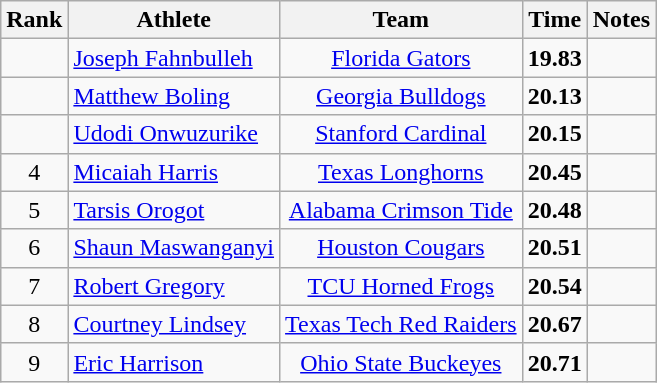<table class="wikitable sortable" style="text-align:center">
<tr>
<th>Rank</th>
<th>Athlete</th>
<th>Team</th>
<th>Time</th>
<th>Notes</th>
</tr>
<tr>
<td></td>
<td align=left> <a href='#'>Joseph Fahnbulleh</a></td>
<td><a href='#'>Florida Gators</a></td>
<td><strong>19.83</strong></td>
<td></td>
</tr>
<tr>
<td></td>
<td align=left> <a href='#'>Matthew Boling</a></td>
<td><a href='#'>Georgia Bulldogs</a></td>
<td><strong>20.13</strong></td>
<td></td>
</tr>
<tr>
<td></td>
<td align=left> <a href='#'>Udodi Onwuzurike</a></td>
<td><a href='#'>Stanford Cardinal</a></td>
<td><strong>20.15</strong></td>
<td></td>
</tr>
<tr>
<td>4</td>
<td align=left> <a href='#'>Micaiah Harris</a></td>
<td><a href='#'>Texas Longhorns</a></td>
<td><strong>20.45</strong></td>
<td></td>
</tr>
<tr>
<td>5</td>
<td align=left> <a href='#'>Tarsis Orogot</a></td>
<td><a href='#'>Alabama Crimson Tide</a></td>
<td><strong>20.48</strong></td>
<td></td>
</tr>
<tr>
<td>6</td>
<td align=left> <a href='#'>Shaun Maswanganyi</a></td>
<td><a href='#'>Houston Cougars</a></td>
<td><strong>20.51</strong></td>
<td></td>
</tr>
<tr>
<td>7</td>
<td align=left> <a href='#'>Robert Gregory</a></td>
<td><a href='#'>TCU Horned Frogs</a></td>
<td><strong>20.54</strong></td>
<td></td>
</tr>
<tr>
<td>8</td>
<td align=left> <a href='#'>Courtney Lindsey</a></td>
<td><a href='#'>Texas Tech Red Raiders</a></td>
<td><strong>20.67</strong></td>
<td></td>
</tr>
<tr>
<td>9</td>
<td align=left> <a href='#'>Eric Harrison</a></td>
<td><a href='#'>Ohio State Buckeyes</a></td>
<td><strong>20.71</strong></td>
<td></td>
</tr>
</table>
